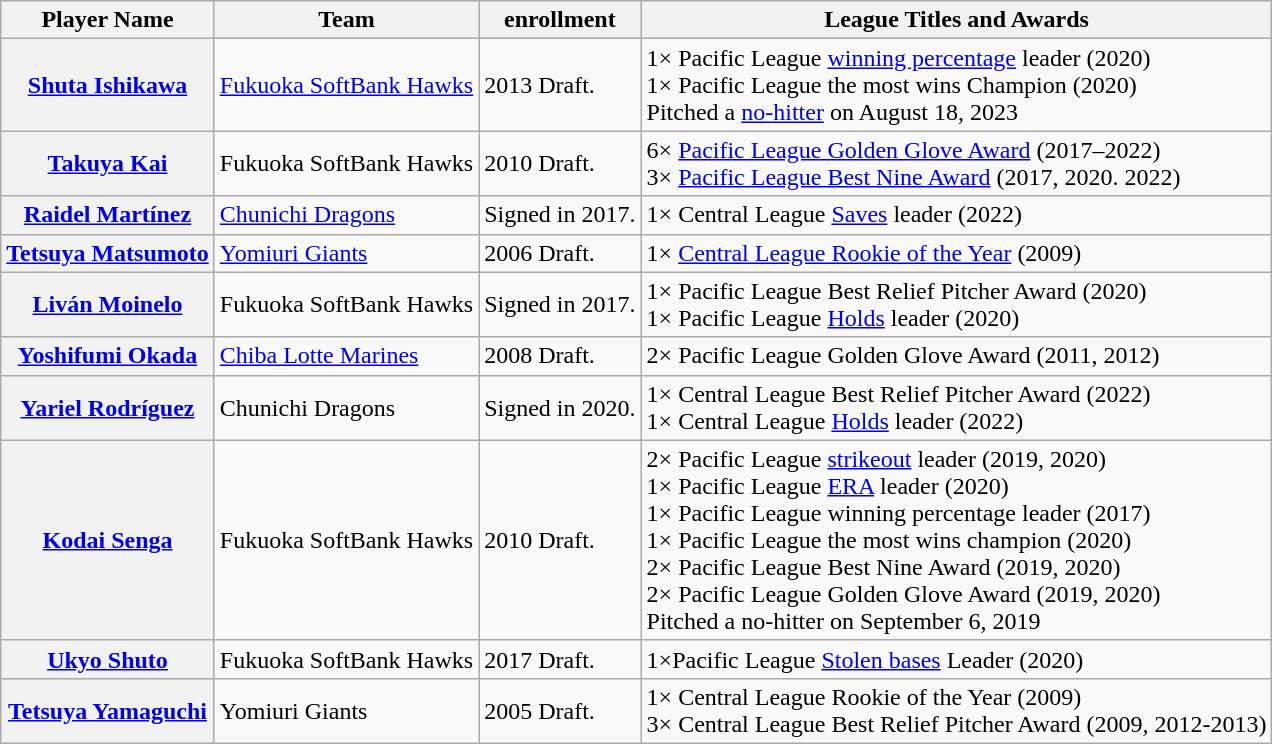<table class="wikitable">
<tr>
<th>Player Name</th>
<th>Team</th>
<th>enrollment</th>
<th>League Titles and Awards</th>
</tr>
<tr>
<th><strong><a href='#'>Shuta Ishikawa</a></strong></th>
<td><a href='#'>Fukuoka SoftBank Hawks</a></td>
<td>2013 Draft.</td>
<td>1× Pacific League <a href='#'>winning percentage</a> leader (2020)<br>1× Pacific League the most wins Champion (2020)<br>Pitched a <a href='#'>no-hitter</a> on August 18, 2023</td>
</tr>
<tr>
<th><strong><a href='#'>Takuya Kai</a></strong></th>
<td>Fukuoka SoftBank Hawks</td>
<td>2010 Draft.</td>
<td>6× <a href='#'>Pacific League Golden Glove Award</a> (2017–2022)<br>3× <a href='#'>Pacific League Best Nine Award</a> (2017, 2020. 2022)</td>
</tr>
<tr>
<th><strong><a href='#'>Raidel Martínez</a></strong></th>
<td><a href='#'>Chunichi Dragons</a></td>
<td>Signed in 2017.</td>
<td>1× Central League <a href='#'>Saves</a> leader (2022)</td>
</tr>
<tr>
<th><strong><a href='#'>Tetsuya Matsumoto</a></strong></th>
<td><a href='#'>Yomiuri Giants</a></td>
<td>2006 Draft.</td>
<td>1× <a href='#'>Central League Rookie of the Year</a> (2009)</td>
</tr>
<tr>
<th><strong><a href='#'>Liván Moinelo</a></strong></th>
<td>Fukuoka SoftBank Hawks</td>
<td>Signed in 2017.</td>
<td>1× Pacific League Best Relief Pitcher Award (2020)<br>1× Pacific League <a href='#'>Holds</a> leader (2020)</td>
</tr>
<tr>
<th><strong><a href='#'>Yoshifumi Okada</a></strong></th>
<td><a href='#'>Chiba Lotte Marines</a></td>
<td>2008 Draft.</td>
<td>2× Pacific League Golden Glove Award (2011, 2012)</td>
</tr>
<tr>
<th><strong><a href='#'>Yariel Rodríguez</a></strong></th>
<td>Chunichi Dragons</td>
<td>Signed in 2020.</td>
<td>1× Central League Best Relief Pitcher Award (2022)<br>1× Central League <a href='#'>Holds</a> leader (2022)</td>
</tr>
<tr>
<th><strong><a href='#'>Kodai Senga</a></strong></th>
<td>Fukuoka SoftBank Hawks</td>
<td>2010 Draft.</td>
<td>2× Pacific League <a href='#'>strikeout</a> leader (2019, 2020)<br>1× Pacific League <a href='#'>ERA</a> leader (2020)<br>1× Pacific League winning percentage leader (2017)<br>1× Pacific League the most wins champion (2020)<br>2× Pacific League Best Nine Award (2019, 2020)<br>2× Pacific League Golden Glove Award (2019, 2020)<br>Pitched a no-hitter on September 6, 2019</td>
</tr>
<tr>
<th><strong><a href='#'>Ukyo Shuto</a></strong></th>
<td>Fukuoka SoftBank Hawks</td>
<td>2017 Draft.</td>
<td>1×Pacific League <a href='#'>Stolen bases</a> Leader (2020)</td>
</tr>
<tr>
<th><strong><a href='#'>Tetsuya Yamaguchi</a></strong></th>
<td>Yomiuri Giants</td>
<td>2005 Draft.</td>
<td>1× Central League Rookie of the Year (2009)<br>3× Central League Best Relief Pitcher Award (2009, 2012-2013)</td>
</tr>
</table>
